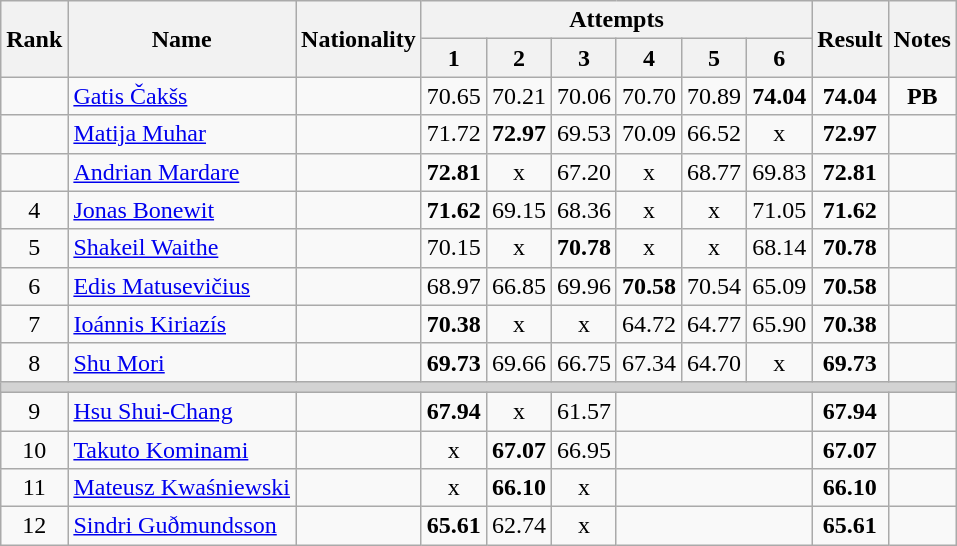<table class="wikitable sortable" style="text-align:center">
<tr>
<th rowspan=2>Rank</th>
<th rowspan=2>Name</th>
<th rowspan=2>Nationality</th>
<th colspan=6>Attempts</th>
<th rowspan=2>Result</th>
<th rowspan=2>Notes</th>
</tr>
<tr>
<th>1</th>
<th>2</th>
<th>3</th>
<th>4</th>
<th>5</th>
<th>6</th>
</tr>
<tr>
<td></td>
<td align=left><a href='#'>Gatis Čakšs</a></td>
<td align=left></td>
<td>70.65</td>
<td>70.21</td>
<td>70.06</td>
<td>70.70</td>
<td>70.89</td>
<td><strong>74.04</strong></td>
<td><strong>74.04</strong></td>
<td><strong>PB</strong></td>
</tr>
<tr>
<td></td>
<td align=left><a href='#'>Matija Muhar</a></td>
<td align=left></td>
<td>71.72</td>
<td><strong>72.97</strong></td>
<td>69.53</td>
<td>70.09</td>
<td>66.52</td>
<td>x</td>
<td><strong>72.97</strong></td>
<td></td>
</tr>
<tr>
<td></td>
<td align=left><a href='#'>Andrian Mardare</a></td>
<td align=left></td>
<td><strong>72.81</strong></td>
<td>x</td>
<td>67.20</td>
<td>x</td>
<td>68.77</td>
<td>69.83</td>
<td><strong>72.81</strong></td>
<td></td>
</tr>
<tr>
<td>4</td>
<td align=left><a href='#'>Jonas Bonewit</a></td>
<td align=left></td>
<td><strong>71.62</strong></td>
<td>69.15</td>
<td>68.36</td>
<td>x</td>
<td>x</td>
<td>71.05</td>
<td><strong>71.62</strong></td>
<td></td>
</tr>
<tr>
<td>5</td>
<td align=left><a href='#'>Shakeil Waithe</a></td>
<td align=left></td>
<td>70.15</td>
<td>x</td>
<td><strong>70.78</strong></td>
<td>x</td>
<td>x</td>
<td>68.14</td>
<td><strong>70.78</strong></td>
<td></td>
</tr>
<tr>
<td>6</td>
<td align=left><a href='#'>Edis Matusevičius</a></td>
<td align=left></td>
<td>68.97</td>
<td>66.85</td>
<td>69.96</td>
<td><strong>70.58</strong></td>
<td>70.54</td>
<td>65.09</td>
<td><strong>70.58</strong></td>
<td></td>
</tr>
<tr>
<td>7</td>
<td align=left><a href='#'>Ioánnis Kiriazís</a></td>
<td align=left></td>
<td><strong>70.38</strong></td>
<td>x</td>
<td>x</td>
<td>64.72</td>
<td>64.77</td>
<td>65.90</td>
<td><strong>70.38</strong></td>
<td></td>
</tr>
<tr>
<td>8</td>
<td align=left><a href='#'>Shu Mori</a></td>
<td align=left></td>
<td><strong>69.73</strong></td>
<td>69.66</td>
<td>66.75</td>
<td>67.34</td>
<td>64.70</td>
<td>x</td>
<td><strong>69.73</strong></td>
<td></td>
</tr>
<tr>
<td colspan=11 bgcolor=lightgray></td>
</tr>
<tr>
<td>9</td>
<td align=left><a href='#'>Hsu Shui-Chang</a></td>
<td align=left></td>
<td><strong>67.94</strong></td>
<td>x</td>
<td>61.57</td>
<td colspan=3></td>
<td><strong>67.94</strong></td>
<td></td>
</tr>
<tr>
<td>10</td>
<td align=left><a href='#'>Takuto Kominami</a></td>
<td align=left></td>
<td>x</td>
<td><strong>67.07</strong></td>
<td>66.95</td>
<td colspan=3></td>
<td><strong>67.07</strong></td>
<td></td>
</tr>
<tr>
<td>11</td>
<td align=left><a href='#'>Mateusz Kwaśniewski</a></td>
<td align=left></td>
<td>x</td>
<td><strong>66.10</strong></td>
<td>x</td>
<td colspan=3></td>
<td><strong>66.10</strong></td>
<td></td>
</tr>
<tr>
<td>12</td>
<td align=left><a href='#'>Sindri Guðmundsson</a></td>
<td align=left></td>
<td><strong>65.61</strong></td>
<td>62.74</td>
<td>x</td>
<td colspan=3></td>
<td><strong>65.61</strong></td>
<td></td>
</tr>
</table>
